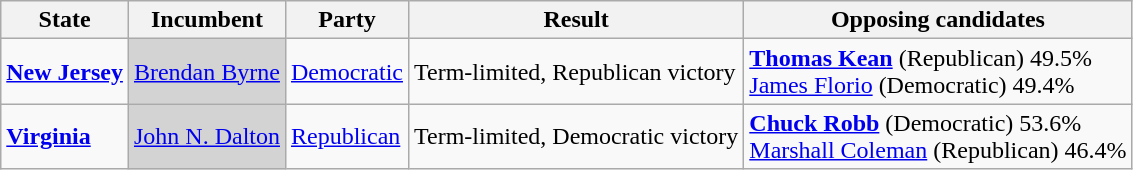<table class="wikitable">
<tr>
<th>State</th>
<th>Incumbent</th>
<th>Party</th>
<th>Result</th>
<th>Opposing candidates</th>
</tr>
<tr>
<td><strong><a href='#'>New Jersey</a></strong></td>
<td bgcolor="lightgrey"><a href='#'>Brendan Byrne</a></td>
<td><a href='#'>Democratic</a></td>
<td>Term-limited, Republican victory</td>
<td><strong><a href='#'>Thomas Kean</a></strong> (Republican) 49.5%<br><a href='#'>James Florio</a> (Democratic) 49.4%</td>
</tr>
<tr>
<td><strong><a href='#'>Virginia</a></strong></td>
<td bgcolor="lightgrey"><a href='#'>John N. Dalton</a></td>
<td><a href='#'>Republican</a></td>
<td>Term-limited, Democratic victory</td>
<td><strong><a href='#'>Chuck Robb</a></strong> (Democratic) 53.6%<br><a href='#'>Marshall Coleman</a> (Republican) 46.4%</td>
</tr>
</table>
